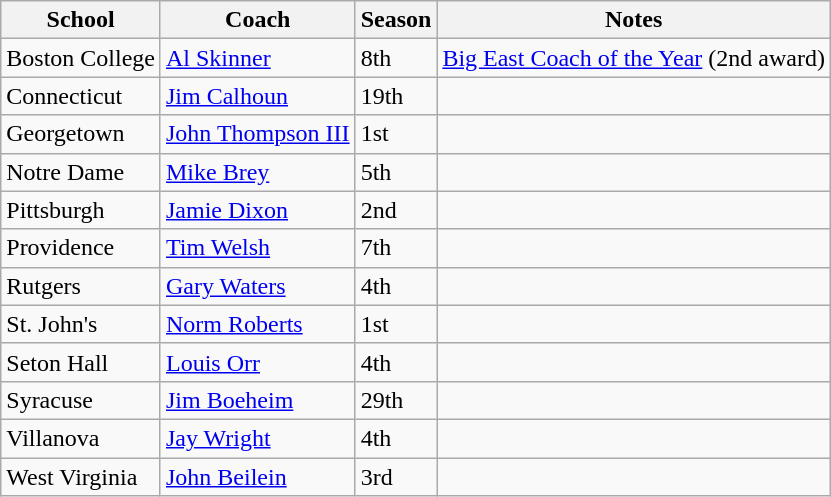<table class="wikitable">
<tr>
<th>School</th>
<th>Coach</th>
<th>Season</th>
<th>Notes</th>
</tr>
<tr>
<td>Boston College</td>
<td><a href='#'>Al Skinner</a></td>
<td>8th</td>
<td><a href='#'>Big East Coach of the Year</a> (2nd award)</td>
</tr>
<tr>
<td>Connecticut</td>
<td><a href='#'>Jim Calhoun</a></td>
<td>19th</td>
<td></td>
</tr>
<tr>
<td>Georgetown</td>
<td><a href='#'>John Thompson III</a></td>
<td>1st</td>
<td></td>
</tr>
<tr>
<td>Notre Dame</td>
<td><a href='#'>Mike Brey</a></td>
<td>5th</td>
<td></td>
</tr>
<tr>
<td>Pittsburgh</td>
<td><a href='#'>Jamie Dixon</a></td>
<td>2nd</td>
<td></td>
</tr>
<tr>
<td>Providence</td>
<td><a href='#'>Tim Welsh</a></td>
<td>7th</td>
<td></td>
</tr>
<tr>
<td>Rutgers</td>
<td><a href='#'>Gary Waters</a></td>
<td>4th</td>
<td></td>
</tr>
<tr>
<td>St. John's</td>
<td><a href='#'>Norm Roberts</a></td>
<td>1st</td>
<td></td>
</tr>
<tr>
<td>Seton Hall</td>
<td><a href='#'>Louis Orr</a></td>
<td>4th</td>
<td></td>
</tr>
<tr>
<td>Syracuse</td>
<td><a href='#'>Jim Boeheim</a></td>
<td>29th</td>
<td></td>
</tr>
<tr>
<td>Villanova</td>
<td><a href='#'>Jay Wright</a></td>
<td>4th</td>
<td></td>
</tr>
<tr>
<td>West Virginia</td>
<td><a href='#'>John Beilein</a></td>
<td>3rd</td>
<td></td>
</tr>
</table>
